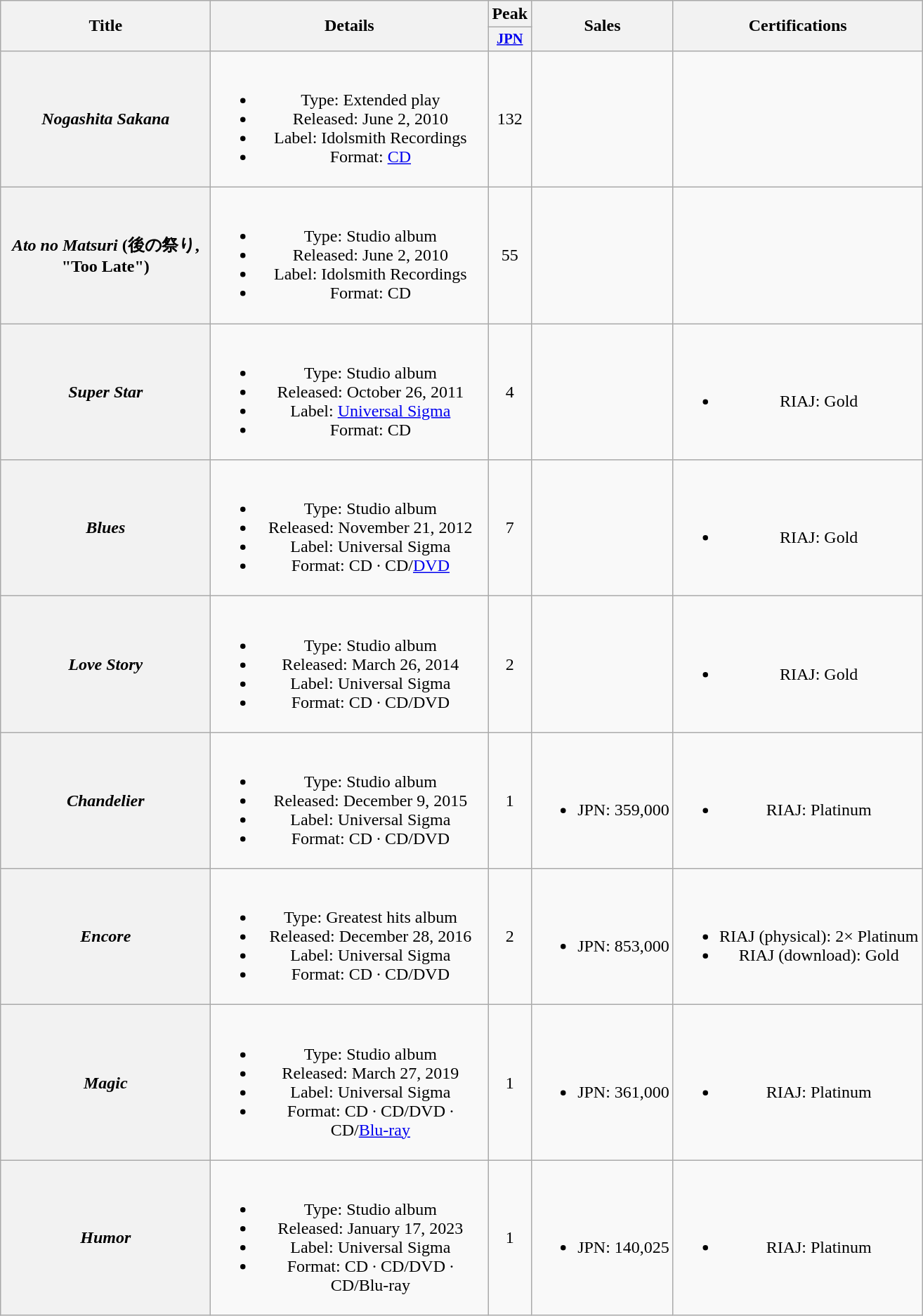<table class="wikitable plainrowheaders" style="text-align:center;">
<tr>
<th scope="col" rowspan="2" style="width:12em;">Title</th>
<th scope="col" rowspan="2" style="width:16em;">Details</th>
<th scope="col">Peak</th>
<th scope="col" rowspan="2">Sales</th>
<th scope="col" rowspan="2">Certifications</th>
</tr>
<tr>
<th scope="col" style="width:2.5em;font-size:85%;"><a href='#'>JPN</a><br></th>
</tr>
<tr>
<th scope="row"><em>Nogashita Sakana</em></th>
<td><br><ul><li>Type: Extended play</li><li>Released: June 2, 2010</li><li>Label: Idolsmith Recordings</li><li>Format: <a href='#'>CD</a></li></ul></td>
<td>132</td>
<td></td>
<td></td>
</tr>
<tr>
<th scope="row"><em>Ato no Matsuri</em> (後の祭り, "Too Late")</th>
<td><br><ul><li>Type: Studio album</li><li>Released: June 2, 2010</li><li>Label: Idolsmith Recordings</li><li>Format: CD</li></ul></td>
<td>55</td>
<td></td>
<td></td>
</tr>
<tr>
<th scope="row"><em>Super Star</em></th>
<td><br><ul><li>Type: Studio album</li><li>Released: October 26, 2011</li><li>Label: <a href='#'>Universal Sigma</a></li><li>Format: CD</li></ul></td>
<td>4</td>
<td></td>
<td><br><ul><li>RIAJ: Gold</li></ul></td>
</tr>
<tr>
<th scope="row"><em>Blues</em></th>
<td><br><ul><li>Type: Studio album</li><li>Released: November 21, 2012</li><li>Label: Universal Sigma</li><li>Format: CD · CD/<a href='#'>DVD</a></li></ul></td>
<td>7</td>
<td></td>
<td><br><ul><li>RIAJ: Gold</li></ul></td>
</tr>
<tr>
<th scope="row"><em>Love Story</em></th>
<td><br><ul><li>Type: Studio album</li><li>Released: March 26, 2014</li><li>Label: Universal Sigma</li><li>Format: CD · CD/DVD</li></ul></td>
<td>2</td>
<td></td>
<td><br><ul><li>RIAJ: Gold</li></ul></td>
</tr>
<tr>
<th scope="row"><em>Chandelier</em></th>
<td><br><ul><li>Type: Studio album</li><li>Released: December 9, 2015</li><li>Label: Universal Sigma</li><li>Format: CD · CD/DVD</li></ul></td>
<td>1</td>
<td><br><ul><li>JPN: 359,000</li></ul></td>
<td><br><ul><li>RIAJ: Platinum</li></ul></td>
</tr>
<tr>
<th scope="row"><em>Encore</em></th>
<td><br><ul><li>Type: Greatest hits album</li><li>Released: December 28, 2016</li><li>Label: Universal Sigma</li><li>Format: CD · CD/DVD</li></ul></td>
<td>2</td>
<td><br><ul><li>JPN: 853,000</li></ul></td>
<td><br><ul><li>RIAJ <span>(physical)</span>: 2× Platinum</li><li>RIAJ <span>(download)</span>: Gold</li></ul></td>
</tr>
<tr>
<th scope="row"><em>Magic</em></th>
<td><br><ul><li>Type: Studio album</li><li>Released: March 27, 2019</li><li>Label: Universal Sigma</li><li>Format: CD · CD/DVD · CD/<a href='#'>Blu-ray</a></li></ul></td>
<td>1</td>
<td><br><ul><li>JPN: 361,000</li></ul></td>
<td><br><ul><li>RIAJ: Platinum</li></ul></td>
</tr>
<tr>
<th scope="row"><em>Humor</em></th>
<td><br><ul><li>Type: Studio album</li><li>Released: January 17, 2023</li><li>Label: Universal Sigma</li><li>Format: CD · CD/DVD · CD/Blu-ray</li></ul></td>
<td>1</td>
<td><br><ul><li>JPN: 140,025</li></ul></td>
<td><br><ul><li>RIAJ: Platinum</li></ul></td>
</tr>
</table>
